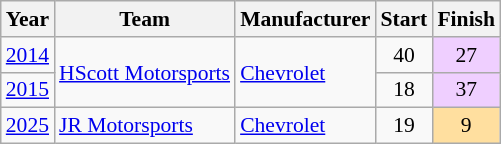<table class="wikitable" style="font-size: 90%;">
<tr>
<th>Year</th>
<th>Team</th>
<th>Manufacturer</th>
<th>Start</th>
<th>Finish</th>
</tr>
<tr>
<td><a href='#'>2014</a></td>
<td rowspan=2><a href='#'>HScott Motorsports</a></td>
<td rowspan=2><a href='#'>Chevrolet</a></td>
<td align=center>40</td>
<td align=center style="background:#EFCFFF;">27</td>
</tr>
<tr>
<td><a href='#'>2015</a></td>
<td align=center>18</td>
<td align=center style="background:#EFCFFF;">37</td>
</tr>
<tr>
<td><a href='#'>2025</a></td>
<td><a href='#'>JR Motorsports</a></td>
<td><a href='#'>Chevrolet</a></td>
<td align=center>19</td>
<td align=center style="background:#FFDF9F;">9</td>
</tr>
</table>
